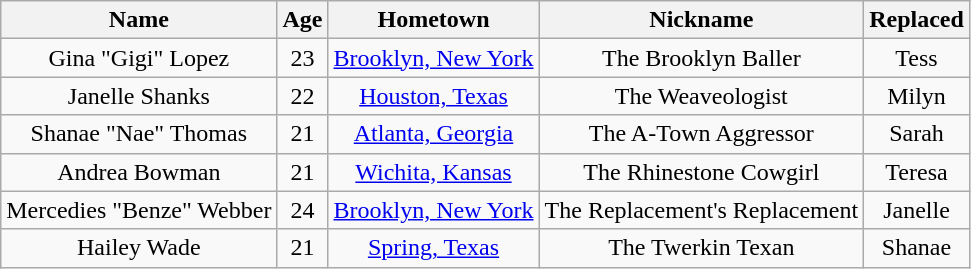<table class="wikitable sortable plainrowheaders" style="text-align:center;">
<tr>
<th scope="col">Name</th>
<th scope="col">Age</th>
<th scope="col">Hometown</th>
<th scope="col">Nickname</th>
<th scope="col">Replaced</th>
</tr>
<tr>
<td scope="row">Gina "Gigi" Lopez</td>
<td>23</td>
<td><a href='#'>Brooklyn, New York</a></td>
<td>The Brooklyn Baller</td>
<td>Tess</td>
</tr>
<tr>
<td scope="row">Janelle Shanks</td>
<td>22</td>
<td><a href='#'>Houston, Texas</a></td>
<td>The  Weaveologist</td>
<td>Milyn</td>
</tr>
<tr>
<td scope="row">Shanae "Nae" Thomas</td>
<td>21</td>
<td><a href='#'>Atlanta, Georgia</a></td>
<td>The A-Town Aggressor</td>
<td>Sarah</td>
</tr>
<tr>
<td scope="row">Andrea Bowman</td>
<td>21</td>
<td><a href='#'>Wichita, Kansas</a></td>
<td>The Rhinestone Cowgirl</td>
<td>Teresa</td>
</tr>
<tr>
<td scope="row">Mercedies "Benze" Webber</td>
<td>24</td>
<td><a href='#'>Brooklyn, New York</a></td>
<td>The Replacement's Replacement</td>
<td>Janelle</td>
</tr>
<tr>
<td scope="row">Hailey Wade</td>
<td>21</td>
<td><a href='#'>Spring, Texas</a></td>
<td>The Twerkin Texan</td>
<td>Shanae</td>
</tr>
</table>
